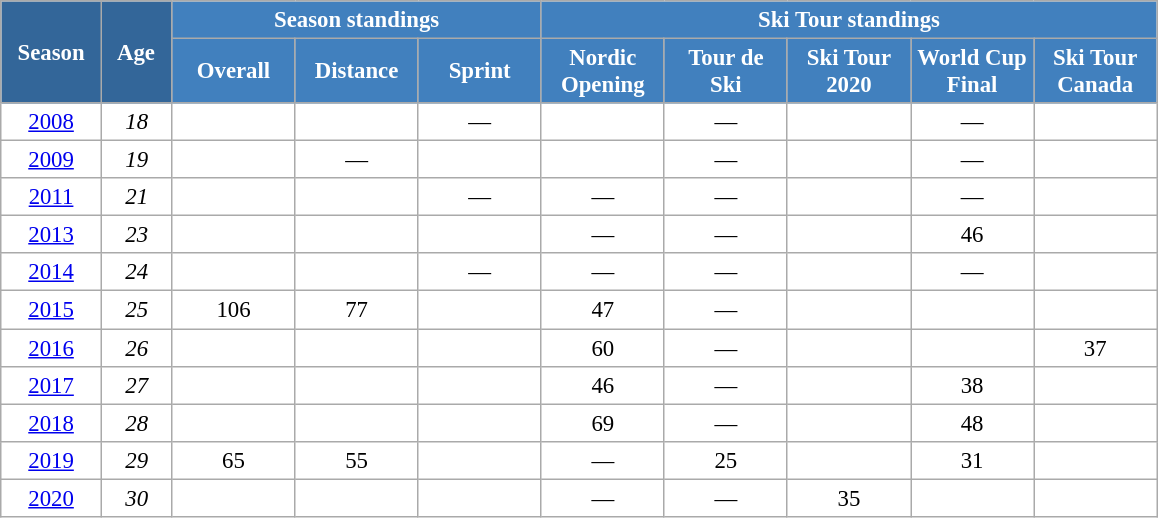<table class="wikitable" style="font-size:95%; text-align:center; border:grey solid 1px; border-collapse:collapse; background:#ffffff;">
<tr>
<th style="background-color:#369; color:white; width:60px;" rowspan="2"> Season </th>
<th style="background-color:#369; color:white; width:40px;" rowspan="2"> Age </th>
<th style="background-color:#4180be; color:white;" colspan="3">Season standings</th>
<th style="background-color:#4180be; color:white;" colspan="5">Ski Tour standings</th>
</tr>
<tr>
<th style="background-color:#4180be; color:white; width:75px;">Overall</th>
<th style="background-color:#4180be; color:white; width:75px;">Distance</th>
<th style="background-color:#4180be; color:white; width:75px;">Sprint</th>
<th style="background-color:#4180be; color:white; width:75px;">Nordic<br>Opening</th>
<th style="background-color:#4180be; color:white; width:75px;">Tour de<br>Ski</th>
<th style="background-color:#4180be; color:white; width:75px;">Ski Tour<br>2020</th>
<th style="background-color:#4180be; color:white; width:75px;">World Cup<br>Final</th>
<th style="background-color:#4180be; color:white; width:75px;">Ski Tour<br>Canada</th>
</tr>
<tr>
<td><a href='#'>2008</a></td>
<td><em>18</em></td>
<td></td>
<td></td>
<td>—</td>
<td></td>
<td>—</td>
<td></td>
<td>—</td>
<td></td>
</tr>
<tr>
<td><a href='#'>2009</a></td>
<td><em>19</em></td>
<td></td>
<td>—</td>
<td></td>
<td></td>
<td>—</td>
<td></td>
<td>—</td>
<td></td>
</tr>
<tr>
<td><a href='#'>2011</a></td>
<td><em>21</em></td>
<td></td>
<td></td>
<td>—</td>
<td>—</td>
<td>—</td>
<td></td>
<td>—</td>
<td></td>
</tr>
<tr>
<td><a href='#'>2013</a></td>
<td><em>23</em></td>
<td></td>
<td></td>
<td></td>
<td>—</td>
<td>—</td>
<td></td>
<td>46</td>
<td></td>
</tr>
<tr>
<td><a href='#'>2014</a></td>
<td><em>24</em></td>
<td></td>
<td></td>
<td>—</td>
<td>—</td>
<td>—</td>
<td></td>
<td>—</td>
<td></td>
</tr>
<tr>
<td><a href='#'>2015</a></td>
<td><em>25</em></td>
<td>106</td>
<td>77</td>
<td></td>
<td>47</td>
<td>—</td>
<td></td>
<td></td>
<td></td>
</tr>
<tr>
<td><a href='#'>2016</a></td>
<td><em>26</em></td>
<td></td>
<td></td>
<td></td>
<td>60</td>
<td>—</td>
<td></td>
<td></td>
<td>37</td>
</tr>
<tr>
<td><a href='#'>2017</a></td>
<td><em>27</em></td>
<td></td>
<td></td>
<td></td>
<td>46</td>
<td>—</td>
<td></td>
<td>38</td>
<td></td>
</tr>
<tr>
<td><a href='#'>2018</a></td>
<td><em>28</em></td>
<td></td>
<td></td>
<td></td>
<td>69</td>
<td>—</td>
<td></td>
<td>48</td>
<td></td>
</tr>
<tr>
<td><a href='#'>2019</a></td>
<td><em>29</em></td>
<td>65</td>
<td>55</td>
<td></td>
<td>—</td>
<td>25</td>
<td></td>
<td>31</td>
<td></td>
</tr>
<tr>
<td><a href='#'>2020</a></td>
<td><em>30</em></td>
<td></td>
<td></td>
<td></td>
<td>—</td>
<td>—</td>
<td>35</td>
<td></td>
<td></td>
</tr>
</table>
